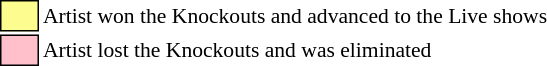<table class="toccolours" style="font-size: 90%; white-space: nowrap;">
<tr>
<td style="background:#fdfc8f; border:1px solid black;">      </td>
<td>Artist won the Knockouts and advanced to the Live shows</td>
</tr>
<tr>
<td style="background:pink; border:1px solid black;">      </td>
<td>Artist lost the Knockouts and was eliminated</td>
</tr>
</table>
